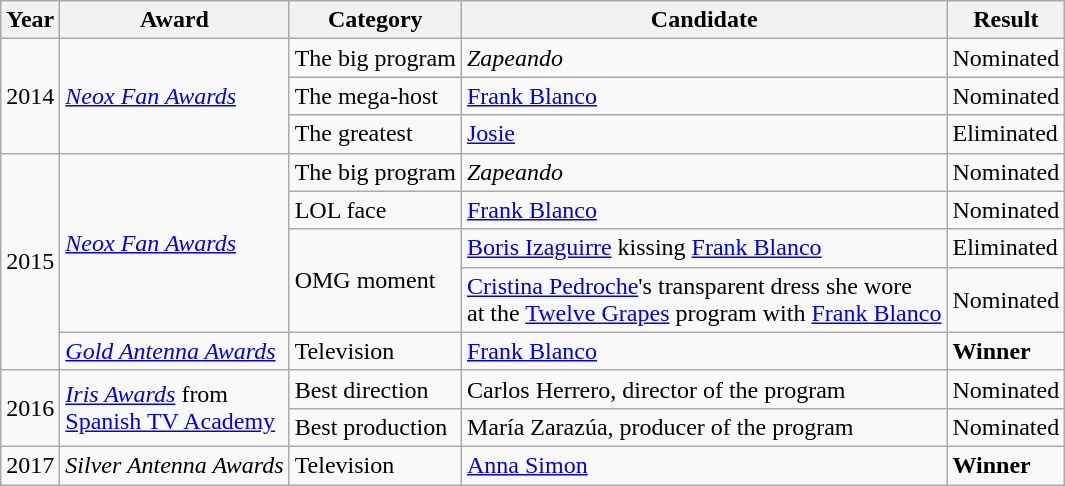<table class="wikitable">
<tr>
<th>Year</th>
<th>Award</th>
<th>Category</th>
<th>Candidate</th>
<th>Result</th>
</tr>
<tr>
<td rowspan="3">2014</td>
<td rowspan="3"><em><a href='#'>Neox Fan Awards</a></em></td>
<td>The big program</td>
<td><em>Zapeando</em></td>
<td> Nominated</td>
</tr>
<tr>
<td>The mega-host</td>
<td><a href='#'>Frank Blanco</a></td>
<td> Nominated</td>
</tr>
<tr>
<td>The greatest</td>
<td><a href='#'>Josie</a></td>
<td> Eliminated</td>
</tr>
<tr>
<td rowspan="5">2015</td>
<td rowspan="4"><em><a href='#'>Neox Fan Awards</a></em></td>
<td>The big program</td>
<td><em>Zapeando</em></td>
<td> Nominated</td>
</tr>
<tr>
<td>LOL face</td>
<td><a href='#'>Frank Blanco</a></td>
<td> Nominated</td>
</tr>
<tr>
<td rowspan="2">OMG moment</td>
<td><a href='#'>Boris Izaguirre</a> kissing <a href='#'>Frank Blanco</a></td>
<td> Eliminated</td>
</tr>
<tr>
<td><a href='#'>Cristina Pedroche</a>'s transparent dress she wore<br>at the <a href='#'>Twelve Grapes</a> program with <a href='#'>Frank Blanco</a></td>
<td> Nominated</td>
</tr>
<tr>
<td><em><a href='#'>Gold Antenna Awards</a></em></td>
<td>Television</td>
<td><a href='#'>Frank Blanco</a></td>
<td> <strong>Winner</strong></td>
</tr>
<tr>
<td rowspan="2">2016</td>
<td rowspan="2"><em><a href='#'>Iris Awards</a></em> from<br><a href='#'>Spanish TV Academy</a></td>
<td>Best direction</td>
<td>Carlos Herrero, director of the program</td>
<td> Nominated</td>
</tr>
<tr>
<td>Best production</td>
<td>María Zarazúa, producer of the program</td>
<td> Nominated</td>
</tr>
<tr>
<td>2017</td>
<td><em>Silver Antenna Awards</em></td>
<td>Television</td>
<td><a href='#'>Anna Simon</a></td>
<td> <strong>Winner</strong></td>
</tr>
</table>
